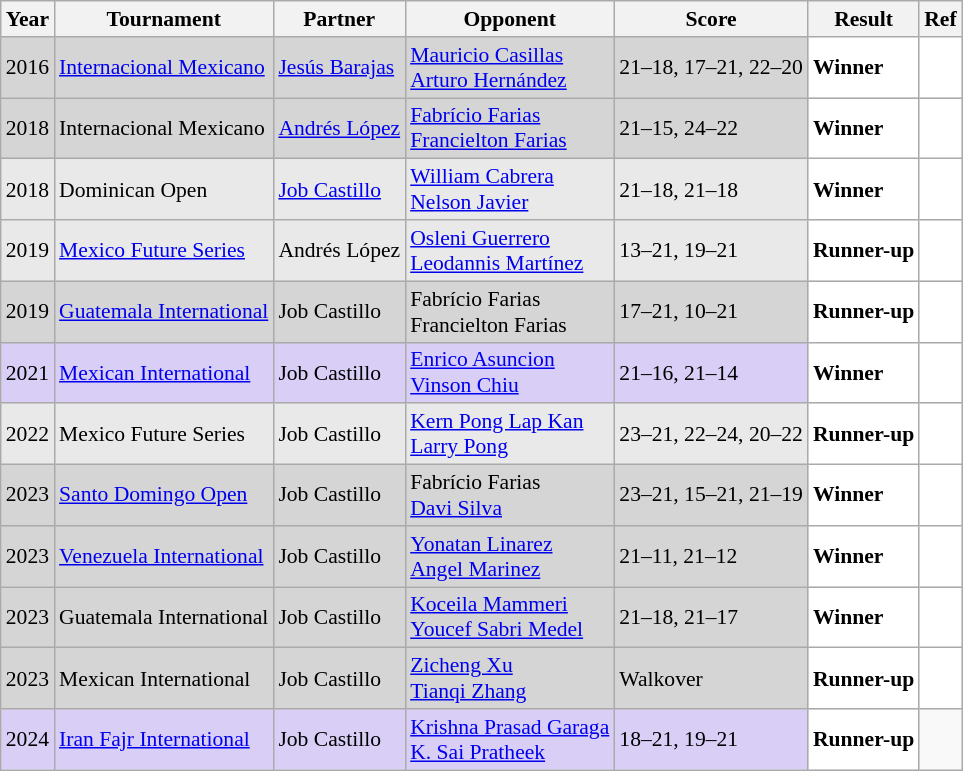<table class="sortable wikitable" style="font-size:90%;">
<tr>
<th>Year</th>
<th>Tournament</th>
<th>Partner</th>
<th>Opponent</th>
<th>Score</th>
<th>Result</th>
<th>Ref</th>
</tr>
<tr bgcolor="#D5D5D5">
<td align="center">2016</td>
<td align="left"><a href='#'>Internacional Mexicano</a></td>
<td align="left"> <a href='#'>Jesús Barajas</a></td>
<td align="left"> <a href='#'>Mauricio Casillas</a><br> <a href='#'>Arturo Hernández</a></td>
<td align="left">21–18, 17–21, 22–20</td>
<td style="text-align:left; background:white"> <strong>Winner</strong></td>
<td style="text-align:center; background:white"></td>
</tr>
<tr bgcolor="#D5D5D5">
<td align="center">2018</td>
<td align="left">Internacional Mexicano</td>
<td align="left"> <a href='#'>Andrés López</a></td>
<td align="left"> <a href='#'>Fabrício Farias</a><br> <a href='#'>Francielton Farias</a></td>
<td align="left">21–15, 24–22</td>
<td style="text-align:left; background:white"> <strong>Winner</strong></td>
<td style="text-align:center; background:white"></td>
</tr>
<tr bgcolor="#E9E9E9">
<td align="center">2018</td>
<td align="left">Dominican Open</td>
<td align="left"> <a href='#'>Job Castillo</a></td>
<td align="left"> <a href='#'>William Cabrera</a><br> <a href='#'>Nelson Javier</a></td>
<td align="left">21–18, 21–18</td>
<td style="text-align:left; background:white"> <strong>Winner</strong></td>
<td style="text-align:center; background:white"></td>
</tr>
<tr bgcolor="#E9E9E9">
<td align="center">2019</td>
<td align="left"><a href='#'>Mexico Future Series</a></td>
<td align="left"> Andrés López</td>
<td align="left"> <a href='#'>Osleni Guerrero</a><br> <a href='#'>Leodannis Martínez</a></td>
<td align="left">13–21, 19–21</td>
<td style="text-align:left; background:white"> <strong>Runner-up</strong></td>
<td style="text-align:center; background:white"></td>
</tr>
<tr bgcolor="#D5D5D5">
<td align="center">2019</td>
<td align="left"><a href='#'>Guatemala International</a></td>
<td align="left"> Job Castillo</td>
<td align="left"> Fabrício Farias<br> Francielton Farias</td>
<td align="left">17–21, 10–21</td>
<td style="text-align:left; background:white"> <strong>Runner-up</strong></td>
<td style="text-align:center; background:white"></td>
</tr>
<tr style="background:#D8CEF6">
<td align="center">2021</td>
<td align="left"><a href='#'>Mexican International</a></td>
<td align="left"> Job Castillo</td>
<td align="left"> <a href='#'>Enrico Asuncion</a><br> <a href='#'>Vinson Chiu</a></td>
<td align="left">21–16, 21–14</td>
<td style="text-align:left; background:white"> <strong>Winner</strong></td>
<td style="text-align:center; background:white"></td>
</tr>
<tr style="background:#E9E9E9">
<td align="center">2022</td>
<td align="left">Mexico Future Series</td>
<td align="left"> Job Castillo</td>
<td align="left"> <a href='#'>Kern Pong Lap Kan</a><br> <a href='#'>Larry Pong</a></td>
<td align="left">23–21, 22–24, 20–22</td>
<td style="text-align:left; background:white"> <strong>Runner-up</strong></td>
<td style="text-align:center; background:white"></td>
</tr>
<tr style="background:#D5D5D5">
<td align="center">2023</td>
<td align="left"><a href='#'>Santo Domingo Open</a></td>
<td align="left"> Job Castillo</td>
<td align="left"> Fabrício Farias<br> <a href='#'>Davi Silva</a></td>
<td align="left">23–21, 15–21, 21–19</td>
<td style="text-align:left; background:white"> <strong>Winner</strong></td>
<td style="text-align:center; background:white"></td>
</tr>
<tr style="background:#D5D5D5">
<td align="center">2023</td>
<td align="left"><a href='#'>Venezuela International</a></td>
<td align="left"> Job Castillo</td>
<td align="left"> <a href='#'>Yonatan Linarez</a><br> <a href='#'>Angel Marinez</a></td>
<td align="left">21–11, 21–12</td>
<td style="text-align:left; background:white"> <strong>Winner</strong></td>
<td style="text-align:center; background:white"></td>
</tr>
<tr style="background:#D5D5D5">
<td align="center">2023</td>
<td align="left">Guatemala International</td>
<td align="left"> Job Castillo</td>
<td align="left"> <a href='#'>Koceila Mammeri</a><br> <a href='#'>Youcef Sabri Medel</a></td>
<td align="left">21–18, 21–17</td>
<td style="text-align:left; background:white"> <strong>Winner</strong></td>
<td style="text-align:center; background:white"></td>
</tr>
<tr style="background:#D5D5D5">
<td align="center">2023</td>
<td align="left">Mexican International</td>
<td align="left"> Job Castillo</td>
<td align="left"> <a href='#'>Zicheng Xu</a><br> <a href='#'>Tianqi Zhang</a></td>
<td style="text-align:left">Walkover</td>
<td style="text-align:left; background:white"> <strong>Runner-up</strong></td>
<td style="text-align:center; background:white"></td>
</tr>
<tr style="background:#D8CEF6">
<td align="center">2024</td>
<td align="left"><a href='#'>Iran Fajr International</a></td>
<td align="left"> Job Castillo</td>
<td align="left"> <a href='#'>Krishna Prasad Garaga</a><br> <a href='#'>K. Sai Pratheek</a></td>
<td align="left">18–21, 19–21</td>
<td style="text-align:left; background:white"> <strong>Runner-up</strong></td>
</tr>
</table>
